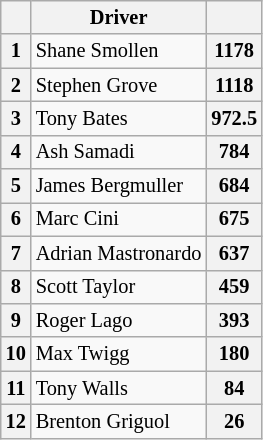<table class="wikitable" style="font-size:85%; text-align:center">
<tr style="background:#f9f9f9; vertical-align:top;">
<th valign="middle"></th>
<th valign="middle">Driver</th>
<th valign="middle"></th>
</tr>
<tr>
<th>1</th>
<td align="left"> Shane Smollen</td>
<th>1178</th>
</tr>
<tr>
<th>2</th>
<td align="left"> Stephen Grove</td>
<th>1118</th>
</tr>
<tr>
<th>3</th>
<td align="left"> Tony Bates</td>
<th>972.5</th>
</tr>
<tr>
<th>4</th>
<td align="left"> Ash Samadi</td>
<th>784</th>
</tr>
<tr>
<th>5</th>
<td align="left"> James Bergmuller</td>
<th>684</th>
</tr>
<tr>
<th>6</th>
<td align="left"> Marc Cini</td>
<th>675</th>
</tr>
<tr>
<th>7</th>
<td align="left"> Adrian Mastronardo</td>
<th>637</th>
</tr>
<tr>
<th>8</th>
<td align="left"> Scott Taylor</td>
<th>459</th>
</tr>
<tr>
<th>9</th>
<td align="left"> Roger Lago</td>
<th>393</th>
</tr>
<tr>
<th>10</th>
<td align="left"> Max Twigg</td>
<th>180</th>
</tr>
<tr>
<th>11</th>
<td align="left"> Tony Walls</td>
<th>84</th>
</tr>
<tr>
<th>12</th>
<td align="left"> Brenton Griguol</td>
<th>26</th>
</tr>
</table>
